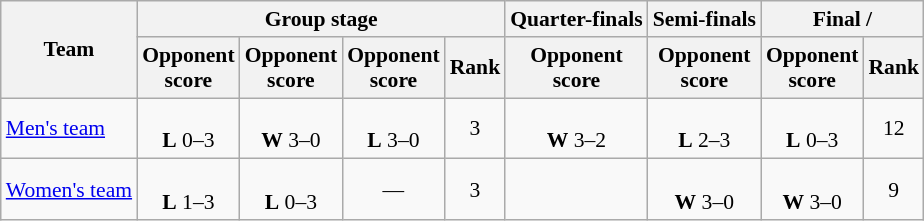<table class="wikitable" style="font-size:90%; text-align:center">
<tr>
<th rowspan="2">Team</th>
<th colspan="4">Group stage</th>
<th>Quarter-finals</th>
<th>Semi-finals</th>
<th colspan="2">Final / </th>
</tr>
<tr>
<th>Opponent<br>score</th>
<th>Opponent<br>score</th>
<th>Opponent<br>score</th>
<th>Rank</th>
<th>Opponent<br>score</th>
<th>Opponent<br>score</th>
<th>Opponent<br>score</th>
<th>Rank</th>
</tr>
<tr>
<td align="left"> <a href='#'>Men's team</a></td>
<td><br><strong>L</strong> 0–3</td>
<td><br><strong>W</strong> 3–0</td>
<td><br><strong>L</strong> 3–0</td>
<td>3</td>
<td><br><strong>W</strong> 3–2</td>
<td><br><strong>L</strong> 2–3</td>
<td><br><strong>L</strong> 0–3</td>
<td>12</td>
</tr>
<tr>
<td align="left"> <a href='#'>Women's team</a></td>
<td><br><strong>L</strong> 1–3</td>
<td><br><strong>L</strong> 0–3</td>
<td>—</td>
<td>3</td>
<td></td>
<td><br><strong>W</strong> 3–0</td>
<td><br><strong>W</strong> 3–0</td>
<td>9</td>
</tr>
</table>
